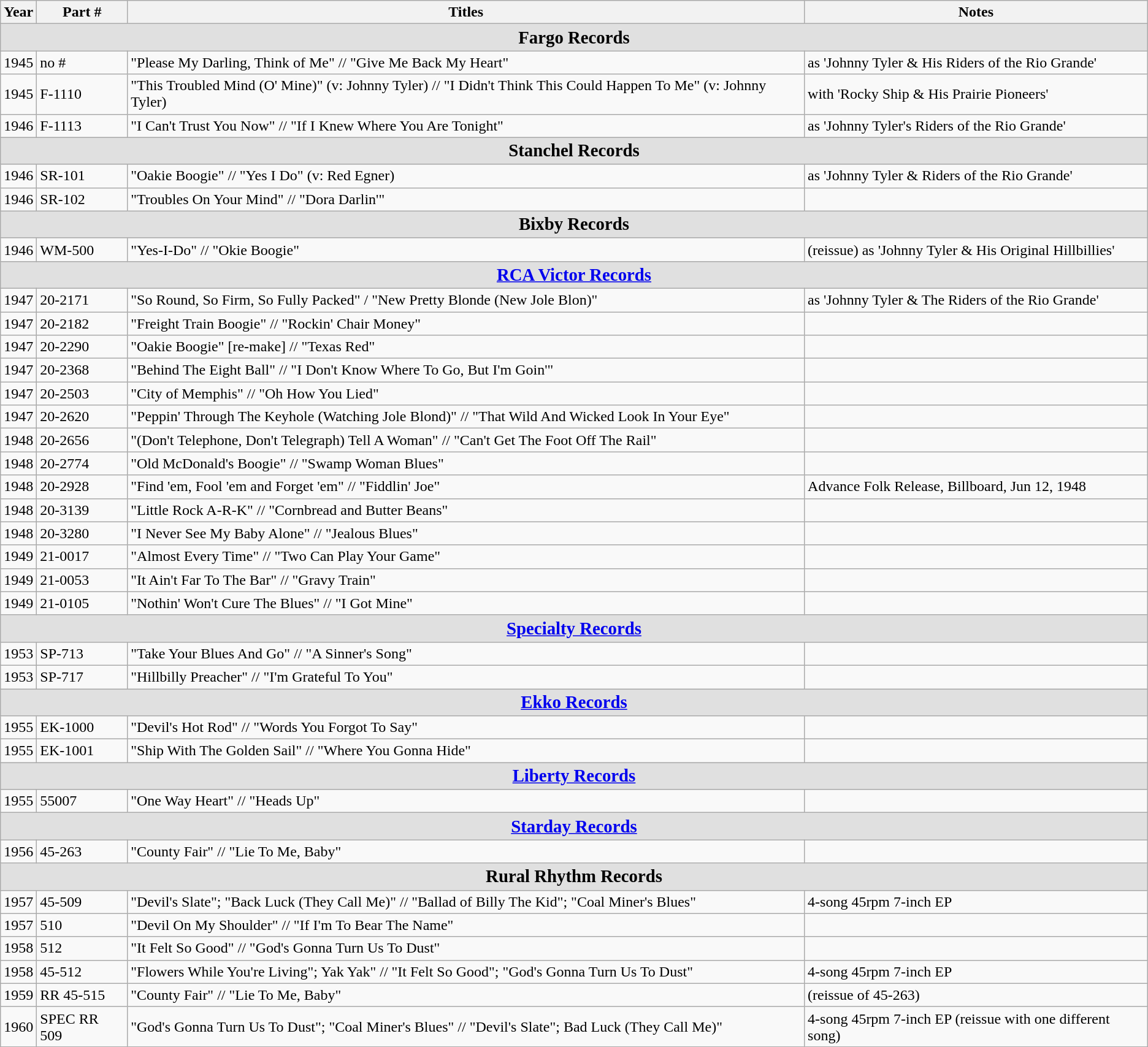<table class="wikitable">
<tr>
<th>Year</th>
<th>Part #</th>
<th>Titles</th>
<th>Notes</th>
</tr>
<tr>
<td bgcolor="#E0E0E0" colspan="4" align="center"><big><strong>Fargo Records</strong></big></td>
</tr>
<tr>
<td>1945</td>
<td>no #</td>
<td>"Please My Darling, Think of Me" // "Give Me Back My Heart"</td>
<td>as 'Johnny Tyler & His Riders of the Rio Grande'</td>
</tr>
<tr>
<td>1945</td>
<td>F-1110</td>
<td>"This Troubled Mind (O' Mine)" (v: Johnny Tyler) // "I Didn't Think This Could Happen To Me" (v: Johnny Tyler)</td>
<td>with 'Rocky Ship & His Prairie Pioneers'</td>
</tr>
<tr>
<td>1946</td>
<td>F-1113</td>
<td>"I Can't Trust You Now" // "If I Knew Where You Are Tonight"</td>
<td>as 'Johnny Tyler's Riders of the Rio Grande'</td>
</tr>
<tr>
<td bgcolor="#E0E0E0" colspan="4" align="center"><big><strong>Stanchel Records</strong></big></td>
</tr>
<tr>
<td>1946</td>
<td>SR-101</td>
<td>"Oakie Boogie" // "Yes I Do" (v: Red Egner)</td>
<td>as 'Johnny Tyler & Riders of the Rio Grande'</td>
</tr>
<tr>
<td>1946</td>
<td>SR-102</td>
<td>"Troubles On Your Mind" // "Dora Darlin'"</td>
<td></td>
</tr>
<tr>
<td bgcolor="#E0E0E0" colspan="4" align="center"><big><strong>Bixby Records</strong></big></td>
</tr>
<tr>
<td>1946</td>
<td>WM-500</td>
<td>"Yes-I-Do" // "Okie Boogie"</td>
<td>(reissue) as 'Johnny Tyler & His Original Hillbillies'</td>
</tr>
<tr>
<td bgcolor="#E0E0E0" colspan="4" align="center"><big><strong><a href='#'>RCA Victor Records</a></strong></big></td>
</tr>
<tr>
<td>1947</td>
<td>20-2171</td>
<td>"So Round, So Firm, So Fully Packed" / "New Pretty Blonde (New Jole Blon)"</td>
<td>as 'Johnny Tyler & The Riders of the Rio Grande'</td>
</tr>
<tr>
<td>1947</td>
<td>20-2182</td>
<td>"Freight Train Boogie" // "Rockin' Chair Money"</td>
<td></td>
</tr>
<tr>
<td>1947</td>
<td>20-2290</td>
<td>"Oakie Boogie" [re-make] // "Texas Red"</td>
<td></td>
</tr>
<tr>
<td>1947</td>
<td>20-2368</td>
<td>"Behind The Eight Ball" // "I Don't Know Where To Go, But I'm Goin'"</td>
<td></td>
</tr>
<tr>
<td>1947</td>
<td>20-2503</td>
<td>"City of Memphis" // "Oh How You Lied"</td>
<td></td>
</tr>
<tr>
<td>1947</td>
<td>20-2620</td>
<td>"Peppin' Through The Keyhole (Watching Jole Blond)" // "That Wild And Wicked Look In Your Eye"</td>
<td></td>
</tr>
<tr>
<td>1948</td>
<td>20-2656</td>
<td>"(Don't Telephone, Don't Telegraph) Tell A Woman" // "Can't Get The Foot Off The Rail"</td>
<td></td>
</tr>
<tr>
<td>1948</td>
<td>20-2774</td>
<td>"Old McDonald's Boogie" // "Swamp Woman Blues"</td>
<td></td>
</tr>
<tr>
<td>1948</td>
<td>20-2928</td>
<td>"Find 'em, Fool 'em and Forget 'em" // "Fiddlin' Joe"</td>
<td>Advance Folk Release, Billboard, Jun 12, 1948</td>
</tr>
<tr>
<td>1948</td>
<td>20-3139</td>
<td>"Little Rock A-R-K" // "Cornbread and Butter Beans"</td>
<td></td>
</tr>
<tr>
<td>1948</td>
<td>20-3280</td>
<td>"I Never See My Baby Alone" // "Jealous Blues"</td>
<td></td>
</tr>
<tr>
<td>1949</td>
<td>21-0017</td>
<td>"Almost Every Time" // "Two Can Play Your Game"</td>
<td></td>
</tr>
<tr>
<td>1949</td>
<td>21-0053</td>
<td>"It Ain't Far To The Bar" // "Gravy Train"</td>
<td></td>
</tr>
<tr>
<td>1949</td>
<td>21-0105</td>
<td>"Nothin' Won't Cure The Blues" // "I Got Mine"</td>
<td></td>
</tr>
<tr --->
<td bgcolor="#E0E0E0" colspan="4" align="center"><big><strong><a href='#'>Specialty Records</a></strong></big></td>
</tr>
<tr>
<td>1953</td>
<td>SP-713</td>
<td>"Take Your Blues And Go" // "A Sinner's Song"</td>
<td></td>
</tr>
<tr>
<td>1953</td>
<td>SP-717</td>
<td>"Hillbilly Preacher" // "I'm Grateful To You"</td>
<td></td>
</tr>
<tr --->
<td bgcolor="#E0E0E0" colspan="4" align="center"><big><strong><a href='#'>Ekko Records</a></strong></big></td>
</tr>
<tr>
<td>1955</td>
<td>EK-1000</td>
<td>"Devil's Hot Rod" // "Words You Forgot To Say"</td>
<td></td>
</tr>
<tr>
<td>1955</td>
<td>EK-1001</td>
<td>"Ship With The Golden Sail" // "Where You Gonna Hide"</td>
<td></td>
</tr>
<tr --->
<td bgcolor="#E0E0E0" colspan="4" align="center"><big><strong><a href='#'>Liberty Records</a></strong></big></td>
</tr>
<tr>
<td>1955</td>
<td>55007</td>
<td>"One Way Heart" // "Heads Up"</td>
<td></td>
</tr>
<tr --->
<td bgcolor="#E0E0E0" colspan="4" align="center"><big><strong><a href='#'>Starday Records</a></strong></big></td>
</tr>
<tr>
<td>1956</td>
<td>45-263</td>
<td>"County Fair" // "Lie To Me, Baby"</td>
<td></td>
</tr>
<tr>
<td bgcolor="#E0E0E0" colspan="4" align="center"><big><strong>Rural Rhythm Records</strong></big></td>
</tr>
<tr>
<td>1957</td>
<td>45-509</td>
<td>"Devil's Slate"; "Back Luck (They Call Me)" // "Ballad of Billy The Kid"; "Coal Miner's Blues"</td>
<td>4-song 45rpm 7-inch EP</td>
</tr>
<tr>
<td>1957</td>
<td>510</td>
<td>"Devil On My Shoulder" // "If I'm To Bear The Name"</td>
<td></td>
</tr>
<tr>
<td>1958</td>
<td>512</td>
<td>"It Felt So Good" // "God's Gonna Turn Us To Dust"</td>
<td></td>
</tr>
<tr>
<td>1958</td>
<td>45-512</td>
<td>"Flowers While You're Living"; Yak Yak" // "It Felt So Good"; "God's Gonna Turn Us To Dust"</td>
<td>4-song 45rpm 7-inch EP</td>
</tr>
<tr>
<td>1959</td>
<td>RR 45-515</td>
<td>"County Fair" // "Lie To Me, Baby"</td>
<td>(reissue of 45-263)</td>
</tr>
<tr>
<td>1960</td>
<td>SPEC RR 509</td>
<td>"God's Gonna Turn Us To Dust"; "Coal Miner's Blues" // "Devil's Slate"; Bad Luck (They Call Me)"</td>
<td>4-song 45rpm 7-inch EP (reissue with one different song)</td>
</tr>
</table>
